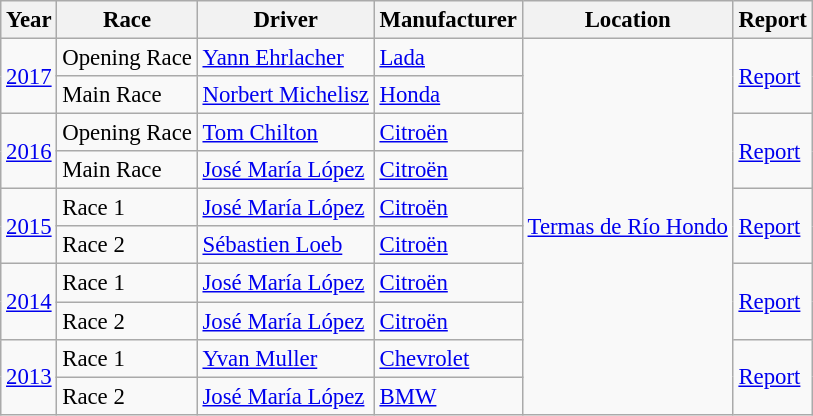<table class="wikitable" style="font-size: 95%;">
<tr>
<th>Year</th>
<th>Race</th>
<th>Driver</th>
<th>Manufacturer</th>
<th>Location</th>
<th>Report</th>
</tr>
<tr>
<td rowspan="2"><a href='#'>2017</a></td>
<td>Opening Race</td>
<td> <a href='#'>Yann Ehrlacher</a></td>
<td> <a href='#'>Lada</a></td>
<td rowspan="10"><a href='#'>Termas de Río Hondo</a></td>
<td rowspan="2"><a href='#'>Report</a></td>
</tr>
<tr>
<td>Main Race</td>
<td> <a href='#'>Norbert Michelisz</a></td>
<td> <a href='#'>Honda</a></td>
</tr>
<tr>
<td rowspan="2"><a href='#'>2016</a></td>
<td>Opening Race</td>
<td> <a href='#'>Tom Chilton</a></td>
<td> <a href='#'>Citroën</a></td>
<td rowspan="2"><a href='#'>Report</a></td>
</tr>
<tr>
<td>Main Race</td>
<td> <a href='#'>José María López</a></td>
<td> <a href='#'>Citroën</a></td>
</tr>
<tr>
<td rowspan="2"><a href='#'>2015</a></td>
<td>Race 1</td>
<td> <a href='#'>José María López</a></td>
<td> <a href='#'>Citroën</a></td>
<td rowspan="2"><a href='#'>Report</a></td>
</tr>
<tr>
<td>Race 2</td>
<td> <a href='#'>Sébastien Loeb</a></td>
<td> <a href='#'>Citroën</a></td>
</tr>
<tr>
<td rowspan="2"><a href='#'>2014</a></td>
<td>Race 1</td>
<td> <a href='#'>José María López</a></td>
<td> <a href='#'>Citroën</a></td>
<td rowspan=2><a href='#'>Report</a></td>
</tr>
<tr>
<td>Race 2</td>
<td> <a href='#'>José María López</a></td>
<td> <a href='#'>Citroën</a></td>
</tr>
<tr>
<td rowspan="2"><a href='#'>2013</a></td>
<td>Race 1</td>
<td> <a href='#'>Yvan Muller</a></td>
<td> <a href='#'>Chevrolet</a></td>
<td rowspan=2><a href='#'>Report</a></td>
</tr>
<tr>
<td>Race 2</td>
<td> <a href='#'>José María López</a></td>
<td> <a href='#'>BMW</a></td>
</tr>
</table>
